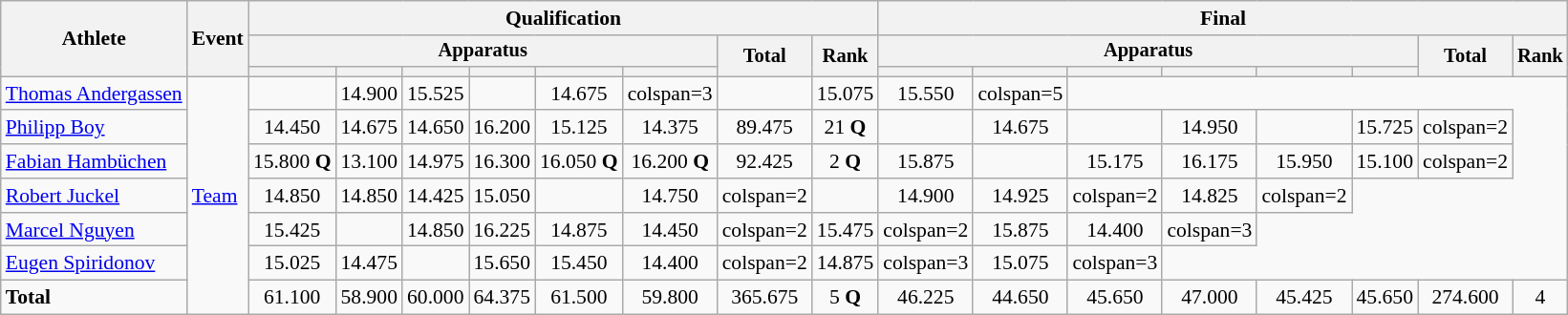<table class="wikitable" style="font-size:90%">
<tr>
<th rowspan=3>Athlete</th>
<th rowspan=3>Event</th>
<th colspan =8>Qualification</th>
<th colspan =8>Final</th>
</tr>
<tr style="font-size:95%">
<th colspan=6>Apparatus</th>
<th rowspan=2>Total</th>
<th rowspan=2>Rank</th>
<th colspan=6>Apparatus</th>
<th rowspan=2>Total</th>
<th rowspan=2>Rank</th>
</tr>
<tr style="font-size:95%">
<th></th>
<th></th>
<th></th>
<th></th>
<th></th>
<th></th>
<th></th>
<th></th>
<th></th>
<th></th>
<th></th>
<th></th>
</tr>
<tr align=center>
<td align=left><a href='#'>Thomas Andergassen</a></td>
<td rowspan=7 align=left><a href='#'>Team</a></td>
<td></td>
<td>14.900</td>
<td>15.525</td>
<td></td>
<td>14.675</td>
<td>colspan=3 </td>
<td></td>
<td>15.075</td>
<td>15.550</td>
<td>colspan=5 </td>
</tr>
<tr align=center>
<td align=left><a href='#'>Philipp Boy</a></td>
<td>14.450</td>
<td>14.675</td>
<td>14.650</td>
<td>16.200</td>
<td>15.125</td>
<td>14.375</td>
<td>89.475</td>
<td>21 <strong>Q</strong></td>
<td></td>
<td>14.675</td>
<td></td>
<td>14.950</td>
<td></td>
<td>15.725</td>
<td>colspan=2 </td>
</tr>
<tr align=center>
<td align=left><a href='#'>Fabian Hambüchen</a></td>
<td>15.800 <strong>Q</strong></td>
<td>13.100</td>
<td>14.975</td>
<td>16.300</td>
<td>16.050 <strong>Q</strong></td>
<td>16.200 <strong>Q</strong></td>
<td>92.425</td>
<td>2 <strong>Q</strong></td>
<td>15.875</td>
<td></td>
<td>15.175</td>
<td>16.175</td>
<td>15.950</td>
<td>15.100</td>
<td>colspan=2 </td>
</tr>
<tr align=center>
<td align=left><a href='#'>Robert Juckel</a></td>
<td>14.850</td>
<td>14.850</td>
<td>14.425</td>
<td>15.050</td>
<td></td>
<td>14.750</td>
<td>colspan=2 </td>
<td></td>
<td>14.900</td>
<td>14.925</td>
<td>colspan=2 </td>
<td>14.825</td>
<td>colspan=2 </td>
</tr>
<tr align=center>
<td align=left><a href='#'>Marcel Nguyen</a></td>
<td>15.425</td>
<td></td>
<td>14.850</td>
<td>16.225</td>
<td>14.875</td>
<td>14.450</td>
<td>colspan=2 </td>
<td>15.475</td>
<td>colspan=2 </td>
<td>15.875</td>
<td>14.400</td>
<td>colspan=3 </td>
</tr>
<tr align=center>
<td align=left><a href='#'>Eugen Spiridonov</a></td>
<td>15.025</td>
<td>14.475</td>
<td></td>
<td>15.650</td>
<td>15.450</td>
<td>14.400</td>
<td>colspan=2 </td>
<td>14.875</td>
<td>colspan=3 </td>
<td>15.075</td>
<td>colspan=3 </td>
</tr>
<tr align=center>
<td align=left><strong>Total</strong></td>
<td>61.100</td>
<td>58.900</td>
<td>60.000</td>
<td>64.375</td>
<td>61.500</td>
<td>59.800</td>
<td>365.675</td>
<td>5 <strong>Q</strong></td>
<td>46.225</td>
<td>44.650</td>
<td>45.650</td>
<td>47.000</td>
<td>45.425</td>
<td>45.650</td>
<td>274.600</td>
<td>4</td>
</tr>
</table>
